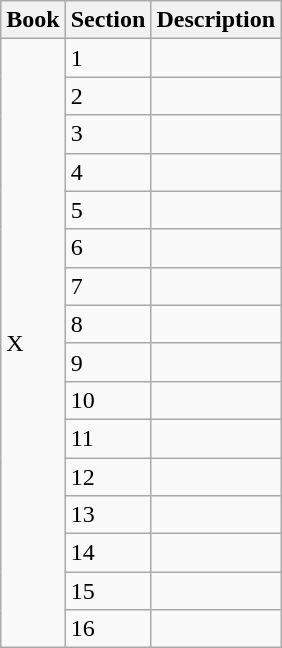<table class="wikitable" style="max-width:45em;">
<tr>
<th>Book</th>
<th>Section</th>
<th>Description</th>
</tr>
<tr>
<td rowspan="16">X</td>
<td>1</td>
<td></td>
</tr>
<tr>
<td>2</td>
<td></td>
</tr>
<tr>
<td>3</td>
<td></td>
</tr>
<tr>
<td>4</td>
<td></td>
</tr>
<tr>
<td>5</td>
<td></td>
</tr>
<tr>
<td>6</td>
<td></td>
</tr>
<tr>
<td>7</td>
<td></td>
</tr>
<tr>
<td>8</td>
<td></td>
</tr>
<tr>
<td>9</td>
<td></td>
</tr>
<tr>
<td>10</td>
<td></td>
</tr>
<tr>
<td>11</td>
<td></td>
</tr>
<tr>
<td>12</td>
<td></td>
</tr>
<tr>
<td>13</td>
<td></td>
</tr>
<tr>
<td>14</td>
<td></td>
</tr>
<tr>
<td>15</td>
<td></td>
</tr>
<tr>
<td>16</td>
<td></td>
</tr>
</table>
